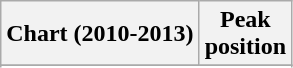<table class="wikitable sortable plainrowheaders">
<tr>
<th>Chart (2010-2013)</th>
<th>Peak<br>position</th>
</tr>
<tr>
</tr>
<tr>
</tr>
<tr>
</tr>
<tr>
</tr>
<tr>
</tr>
<tr>
</tr>
</table>
